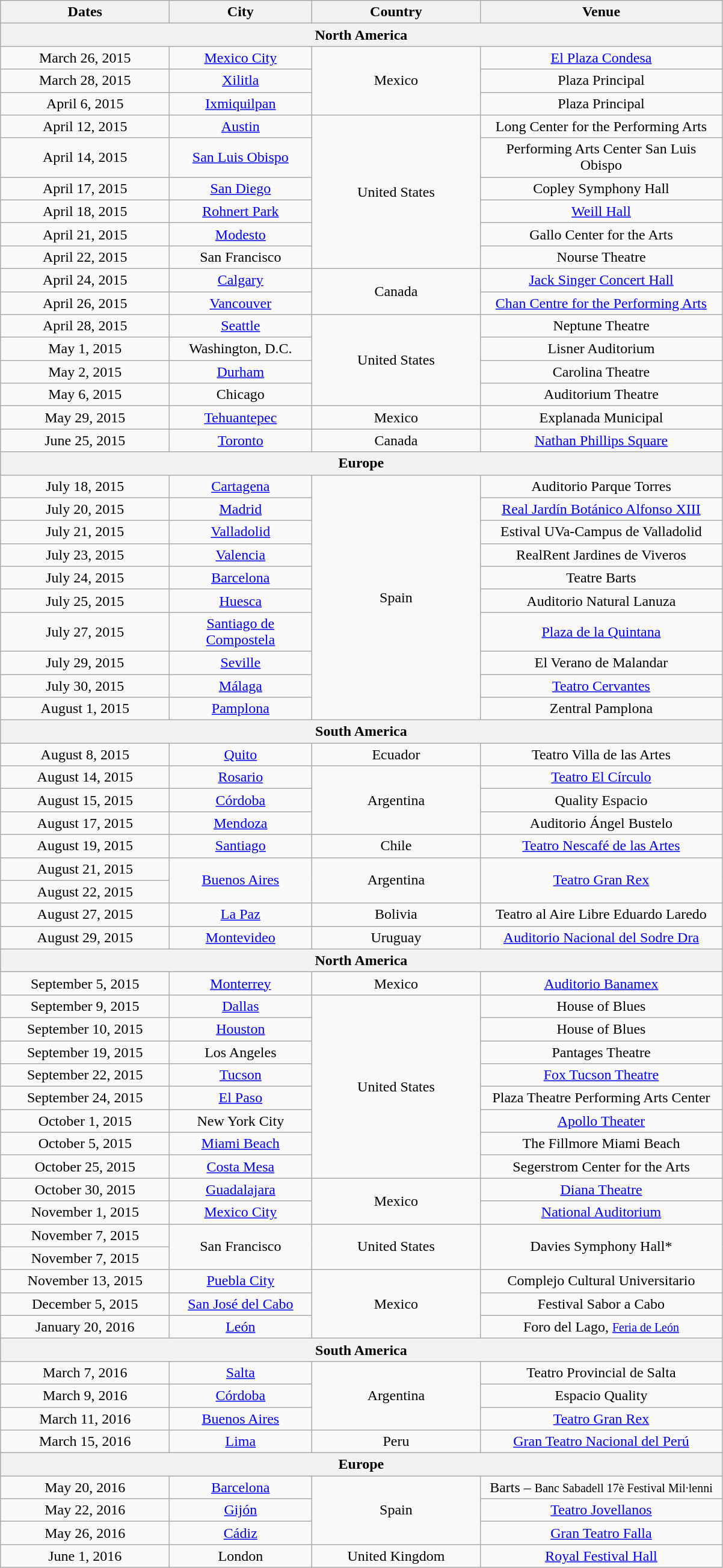<table class="wikitable" style="text-align:center;">
<tr>
<th width="180">Dates</th>
<th width="150">City</th>
<th width="180">Country</th>
<th width="260">Venue</th>
</tr>
<tr>
<th colspan="4"><strong>North America</strong></th>
</tr>
<tr>
<td>March 26, 2015</td>
<td><a href='#'>Mexico City</a></td>
<td rowspan="3">Mexico</td>
<td><a href='#'>El Plaza Condesa</a></td>
</tr>
<tr>
<td>March 28, 2015</td>
<td><a href='#'>Xilitla</a></td>
<td>Plaza Principal</td>
</tr>
<tr>
<td>April 6, 2015</td>
<td><a href='#'>Ixmiquilpan</a></td>
<td>Plaza Principal</td>
</tr>
<tr>
<td>April 12, 2015</td>
<td><a href='#'>Austin</a></td>
<td rowspan="6">United States</td>
<td>Long Center for the Performing Arts</td>
</tr>
<tr>
<td>April 14, 2015</td>
<td><a href='#'>San Luis Obispo</a></td>
<td>Performing Arts Center San Luis Obispo</td>
</tr>
<tr>
<td>April 17, 2015</td>
<td><a href='#'>San Diego</a></td>
<td>Copley Symphony Hall</td>
</tr>
<tr>
<td>April 18, 2015</td>
<td><a href='#'>Rohnert Park</a></td>
<td><a href='#'>Weill Hall</a></td>
</tr>
<tr>
<td>April 21, 2015</td>
<td><a href='#'>Modesto</a></td>
<td>Gallo Center for the Arts</td>
</tr>
<tr>
<td>April 22, 2015</td>
<td>San Francisco</td>
<td>Nourse Theatre</td>
</tr>
<tr>
<td>April 24, 2015</td>
<td><a href='#'>Calgary</a></td>
<td rowspan="2">Canada</td>
<td><a href='#'>Jack Singer Concert Hall</a></td>
</tr>
<tr>
<td>April 26, 2015</td>
<td><a href='#'>Vancouver</a></td>
<td><a href='#'>Chan Centre for the Performing Arts</a></td>
</tr>
<tr>
<td>April 28, 2015</td>
<td><a href='#'>Seattle</a></td>
<td rowspan="4">United States</td>
<td>Neptune Theatre</td>
</tr>
<tr>
<td>May 1, 2015</td>
<td>Washington, D.C.</td>
<td>Lisner Auditorium</td>
</tr>
<tr>
<td>May 2, 2015</td>
<td><a href='#'>Durham</a></td>
<td>Carolina Theatre</td>
</tr>
<tr>
<td>May 6, 2015</td>
<td>Chicago</td>
<td>Auditorium Theatre</td>
</tr>
<tr>
<td>May 29, 2015</td>
<td><a href='#'>Tehuantepec</a></td>
<td>Mexico</td>
<td>Explanada Municipal</td>
</tr>
<tr>
<td>June 25, 2015</td>
<td><a href='#'>Toronto</a></td>
<td>Canada</td>
<td><a href='#'>Nathan Phillips Square</a></td>
</tr>
<tr>
<th colspan="4"><strong>Europe</strong></th>
</tr>
<tr>
<td>July 18, 2015</td>
<td><a href='#'>Cartagena</a></td>
<td rowspan="10">Spain</td>
<td>Auditorio Parque Torres</td>
</tr>
<tr>
<td>July 20, 2015</td>
<td><a href='#'>Madrid</a></td>
<td><a href='#'>Real Jardín Botánico Alfonso XIII</a></td>
</tr>
<tr>
<td>July 21, 2015</td>
<td><a href='#'>Valladolid</a></td>
<td>Estival UVa-Campus de Valladolid</td>
</tr>
<tr>
<td>July 23, 2015</td>
<td><a href='#'>Valencia</a></td>
<td>RealRent Jardines de Viveros</td>
</tr>
<tr>
<td>July 24, 2015</td>
<td><a href='#'>Barcelona</a></td>
<td>Teatre Barts</td>
</tr>
<tr>
<td>July 25, 2015</td>
<td><a href='#'>Huesca</a></td>
<td>Auditorio Natural Lanuza</td>
</tr>
<tr>
<td>July 27, 2015</td>
<td><a href='#'>Santiago de Compostela</a></td>
<td><a href='#'>Plaza de la Quintana</a></td>
</tr>
<tr>
<td>July 29, 2015</td>
<td><a href='#'>Seville</a></td>
<td>El Verano de Malandar</td>
</tr>
<tr>
<td>July 30, 2015</td>
<td><a href='#'>Málaga</a></td>
<td><a href='#'>Teatro Cervantes</a></td>
</tr>
<tr>
<td>August 1, 2015</td>
<td><a href='#'>Pamplona</a></td>
<td>Zentral Pamplona</td>
</tr>
<tr>
<th colspan="4"><strong>South America</strong></th>
</tr>
<tr>
<td>August 8, 2015</td>
<td><a href='#'>Quito</a></td>
<td>Ecuador</td>
<td>Teatro Villa de las Artes</td>
</tr>
<tr>
<td>August 14, 2015</td>
<td><a href='#'>Rosario</a></td>
<td rowspan="3">Argentina</td>
<td><a href='#'>Teatro El Círculo</a></td>
</tr>
<tr>
<td>August 15, 2015</td>
<td><a href='#'>Córdoba</a></td>
<td>Quality Espacio</td>
</tr>
<tr>
<td>August 17, 2015</td>
<td><a href='#'>Mendoza</a></td>
<td>Auditorio Ángel Bustelo</td>
</tr>
<tr>
<td>August 19, 2015</td>
<td><a href='#'>Santiago</a></td>
<td>Chile</td>
<td><a href='#'>Teatro Nescafé de las Artes</a></td>
</tr>
<tr>
<td>August 21, 2015</td>
<td rowspan="2"><a href='#'>Buenos Aires</a></td>
<td rowspan="2">Argentina</td>
<td rowspan="2"><a href='#'>Teatro Gran Rex</a></td>
</tr>
<tr>
<td>August 22, 2015</td>
</tr>
<tr>
<td>August 27, 2015</td>
<td><a href='#'>La Paz</a></td>
<td>Bolivia</td>
<td>Teatro al Aire Libre Eduardo Laredo</td>
</tr>
<tr>
<td>August 29, 2015</td>
<td><a href='#'>Montevideo</a></td>
<td>Uruguay</td>
<td><a href='#'>Auditorio Nacional del Sodre Dra</a></td>
</tr>
<tr>
<th colspan="4"><strong>North America</strong></th>
</tr>
<tr>
<td>September 5, 2015</td>
<td><a href='#'>Monterrey</a></td>
<td>Mexico</td>
<td><a href='#'>Auditorio Banamex</a></td>
</tr>
<tr>
<td>September 9, 2015</td>
<td><a href='#'>Dallas</a></td>
<td rowspan="8">United States</td>
<td>House of Blues</td>
</tr>
<tr>
<td>September 10, 2015</td>
<td><a href='#'>Houston</a></td>
<td>House of Blues</td>
</tr>
<tr>
<td>September 19, 2015</td>
<td>Los Angeles</td>
<td>Pantages Theatre</td>
</tr>
<tr>
<td>September 22, 2015</td>
<td><a href='#'>Tucson</a></td>
<td><a href='#'>Fox Tucson Theatre</a></td>
</tr>
<tr>
<td>September 24, 2015</td>
<td><a href='#'>El Paso</a></td>
<td>Plaza Theatre Performing Arts Center</td>
</tr>
<tr>
<td>October 1, 2015</td>
<td>New York City</td>
<td rowspan=""><a href='#'>Apollo Theater</a></td>
</tr>
<tr>
<td>October 5, 2015</td>
<td><a href='#'>Miami Beach</a></td>
<td>The Fillmore Miami Beach</td>
</tr>
<tr>
<td>October 25, 2015</td>
<td><a href='#'>Costa Mesa</a></td>
<td>Segerstrom Center for the Arts</td>
</tr>
<tr>
<td>October 30, 2015</td>
<td><a href='#'>Guadalajara</a></td>
<td rowspan="2">Mexico</td>
<td><a href='#'>Diana Theatre</a></td>
</tr>
<tr>
<td>November 1, 2015</td>
<td><a href='#'>Mexico City</a></td>
<td><a href='#'>National Auditorium</a></td>
</tr>
<tr>
<td>November 7, 2015</td>
<td rowspan="2">San Francisco</td>
<td rowspan="2">United States</td>
<td rowspan="2">Davies Symphony Hall*</td>
</tr>
<tr>
<td>November 7, 2015</td>
</tr>
<tr>
<td>November 13, 2015</td>
<td><a href='#'>Puebla City</a></td>
<td rowspan="3">Mexico</td>
<td>Complejo Cultural Universitario</td>
</tr>
<tr>
<td>December 5, 2015</td>
<td><a href='#'>San José del Cabo</a></td>
<td>Festival Sabor a Cabo</td>
</tr>
<tr>
<td>January 20, 2016</td>
<td><a href='#'>León</a></td>
<td>Foro del Lago, <small><a href='#'>Feria de León</a></small></td>
</tr>
<tr>
<th colspan="4"><strong>South America</strong></th>
</tr>
<tr>
<td>March 7, 2016</td>
<td><a href='#'>Salta</a></td>
<td rowspan="3">Argentina</td>
<td>Teatro Provincial de Salta</td>
</tr>
<tr>
<td>March 9, 2016</td>
<td><a href='#'>Córdoba</a></td>
<td>Espacio Quality</td>
</tr>
<tr>
<td>March 11, 2016</td>
<td><a href='#'>Buenos Aires</a></td>
<td><a href='#'>Teatro Gran Rex</a></td>
</tr>
<tr>
<td>March 15, 2016</td>
<td><a href='#'>Lima</a></td>
<td>Peru</td>
<td><a href='#'>Gran Teatro Nacional del Perú</a></td>
</tr>
<tr>
<th colspan="4"><strong>Europe</strong></th>
</tr>
<tr>
<td>May 20, 2016</td>
<td><a href='#'>Barcelona</a></td>
<td rowspan="3">Spain</td>
<td>Barts – <small>Banc Sabadell 17è Festival Mil·lenni</small></td>
</tr>
<tr>
<td>May 22, 2016</td>
<td><a href='#'>Gijón</a></td>
<td><a href='#'>Teatro Jovellanos</a></td>
</tr>
<tr>
<td>May 26, 2016</td>
<td><a href='#'>Cádiz</a></td>
<td><a href='#'>Gran Teatro Falla</a></td>
</tr>
<tr>
<td>June 1, 2016</td>
<td>London</td>
<td>United Kingdom</td>
<td><a href='#'>Royal Festival Hall</a></td>
</tr>
</table>
